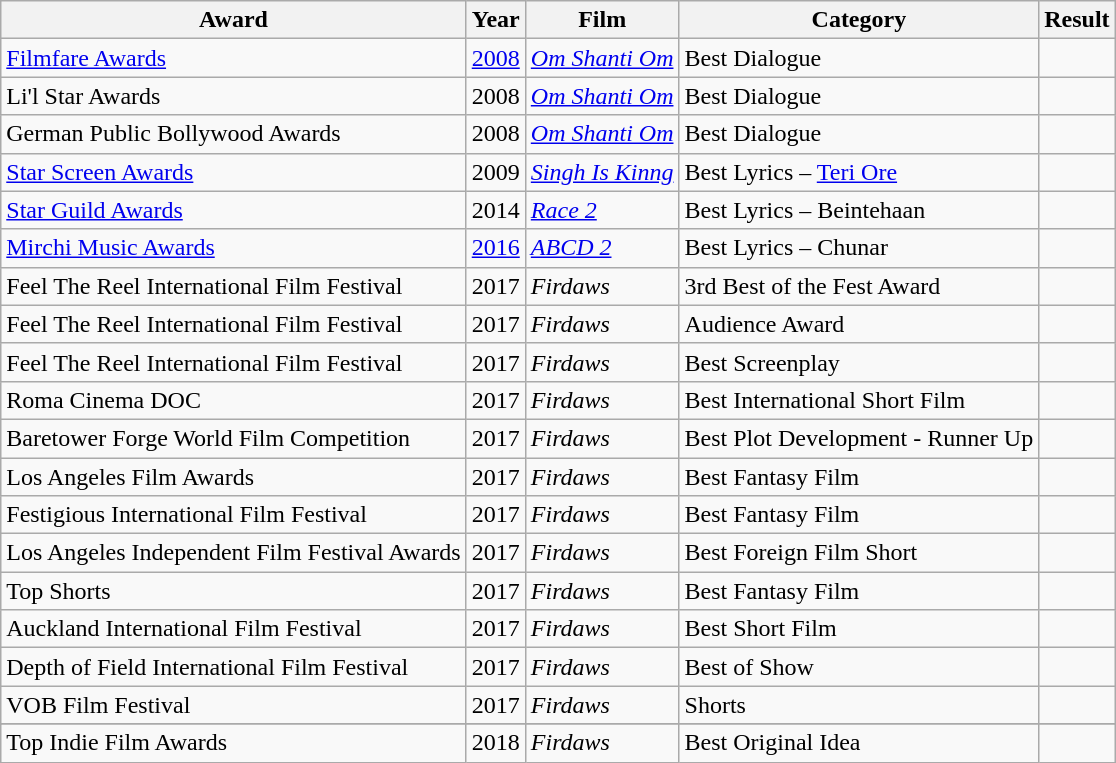<table class="wikitable">
<tr>
<th>Award</th>
<th>Year</th>
<th>Film</th>
<th>Category</th>
<th>Result</th>
</tr>
<tr>
<td><a href='#'>Filmfare Awards</a></td>
<td><a href='#'>2008</a></td>
<td><em><a href='#'>Om Shanti Om</a></em></td>
<td>Best Dialogue</td>
<td></td>
</tr>
<tr>
<td>Li'l Star Awards</td>
<td>2008</td>
<td><em><a href='#'>Om Shanti Om</a></em></td>
<td>Best Dialogue</td>
<td></td>
</tr>
<tr>
<td>German Public Bollywood Awards</td>
<td>2008</td>
<td><em><a href='#'>Om Shanti Om</a></em></td>
<td>Best Dialogue</td>
<td></td>
</tr>
<tr>
<td><a href='#'>Star Screen Awards</a></td>
<td>2009</td>
<td><em><a href='#'>Singh Is Kinng</a></em></td>
<td>Best Lyrics – <a href='#'>Teri Ore</a></td>
<td></td>
</tr>
<tr>
<td><a href='#'>Star Guild Awards</a></td>
<td>2014</td>
<td><em><a href='#'>Race 2</a></em></td>
<td>Best Lyrics – Beintehaan</td>
<td></td>
</tr>
<tr>
<td><a href='#'>Mirchi Music Awards</a></td>
<td><a href='#'>2016</a></td>
<td><em><a href='#'>ABCD 2</a></em></td>
<td>Best Lyrics – Chunar</td>
<td></td>
</tr>
<tr>
<td>Feel The Reel International Film Festival</td>
<td>2017</td>
<td><em>Firdaws</em></td>
<td>3rd Best of the Fest Award</td>
<td></td>
</tr>
<tr>
<td>Feel The Reel International Film Festival</td>
<td>2017</td>
<td><em>Firdaws</em></td>
<td>Audience Award</td>
<td></td>
</tr>
<tr>
<td>Feel The Reel International Film Festival</td>
<td>2017</td>
<td><em>Firdaws</em></td>
<td>Best Screenplay</td>
<td></td>
</tr>
<tr>
<td>Roma Cinema DOC</td>
<td>2017</td>
<td><em>Firdaws</em></td>
<td>Best International Short Film</td>
<td></td>
</tr>
<tr>
<td>Baretower Forge World Film Competition</td>
<td>2017</td>
<td><em>Firdaws</em></td>
<td>Best Plot Development - Runner Up</td>
<td></td>
</tr>
<tr>
<td>Los Angeles Film Awards</td>
<td>2017</td>
<td><em>Firdaws</em></td>
<td>Best Fantasy Film</td>
<td></td>
</tr>
<tr>
<td>Festigious International Film Festival</td>
<td>2017</td>
<td><em>Firdaws</em></td>
<td>Best Fantasy Film</td>
<td></td>
</tr>
<tr>
<td>Los Angeles Independent Film Festival Awards</td>
<td>2017</td>
<td><em>Firdaws</em></td>
<td>Best Foreign Film Short</td>
<td></td>
</tr>
<tr>
<td>Top Shorts</td>
<td>2017</td>
<td><em>Firdaws</em></td>
<td>Best Fantasy Film</td>
<td></td>
</tr>
<tr>
<td>Auckland International Film Festival</td>
<td>2017</td>
<td><em>Firdaws</em></td>
<td>Best Short Film</td>
<td></td>
</tr>
<tr>
<td>Depth of Field International Film Festival</td>
<td>2017</td>
<td><em>Firdaws</em></td>
<td>Best of Show</td>
<td></td>
</tr>
<tr>
<td>VOB Film Festival</td>
<td>2017</td>
<td><em>Firdaws</em></td>
<td>Shorts</td>
<td></td>
</tr>
<tr>
</tr>
<tr>
<td>Top Indie Film Awards</td>
<td>2018</td>
<td><em>Firdaws</em></td>
<td>Best Original Idea</td>
<td></td>
</tr>
</table>
